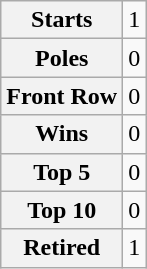<table class="wikitable" style="text-align:center">
<tr>
<th>Starts</th>
<td>1</td>
</tr>
<tr>
<th>Poles</th>
<td>0</td>
</tr>
<tr>
<th>Front Row</th>
<td>0</td>
</tr>
<tr>
<th>Wins</th>
<td>0</td>
</tr>
<tr>
<th>Top 5</th>
<td>0</td>
</tr>
<tr>
<th>Top 10</th>
<td>0</td>
</tr>
<tr>
<th>Retired</th>
<td>1</td>
</tr>
</table>
